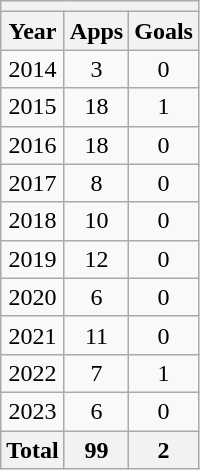<table class="wikitable" style="text-align:center">
<tr>
<th colspan=3></th>
</tr>
<tr>
<th>Year</th>
<th>Apps</th>
<th>Goals</th>
</tr>
<tr>
<td>2014</td>
<td>3</td>
<td>0</td>
</tr>
<tr>
<td>2015</td>
<td>18</td>
<td>1</td>
</tr>
<tr>
<td>2016</td>
<td>18</td>
<td>0</td>
</tr>
<tr>
<td>2017</td>
<td>8</td>
<td>0</td>
</tr>
<tr>
<td>2018</td>
<td>10</td>
<td>0</td>
</tr>
<tr>
<td>2019</td>
<td>12</td>
<td>0</td>
</tr>
<tr>
<td>2020</td>
<td>6</td>
<td>0</td>
</tr>
<tr>
<td>2021</td>
<td>11</td>
<td>0</td>
</tr>
<tr>
<td>2022</td>
<td>7</td>
<td>1</td>
</tr>
<tr>
<td>2023</td>
<td>6</td>
<td>0</td>
</tr>
<tr>
<th>Total</th>
<th>99</th>
<th>2</th>
</tr>
</table>
